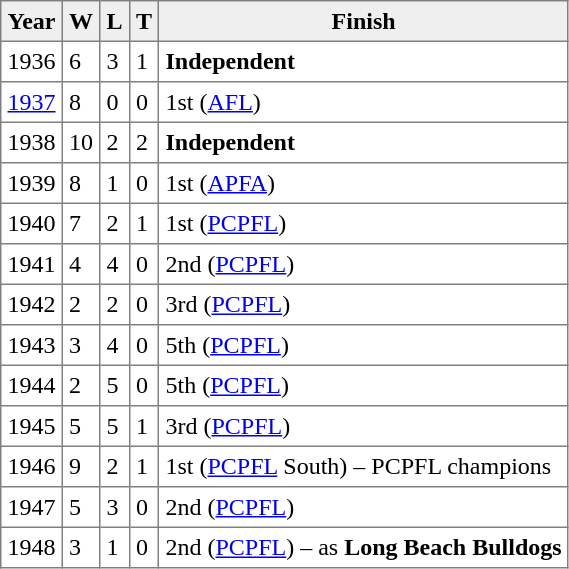<table class="toccolours" border="1" cellpadding="4" cellspacing="2" style="border-collapse: collapse;">
<tr bgcolor="#efefef">
<th>Year</th>
<th>W</th>
<th>L</th>
<th>T</th>
<th>Finish</th>
</tr>
<tr>
<td>1936</td>
<td>6</td>
<td>3</td>
<td>1</td>
<td><strong>Independent</strong></td>
</tr>
<tr>
<td><a href='#'>1937</a></td>
<td>8</td>
<td>0</td>
<td>0</td>
<td>1st (<a href='#'>AFL</a>)</td>
</tr>
<tr>
<td>1938</td>
<td>10</td>
<td>2</td>
<td>2</td>
<td><strong>Independent</strong></td>
</tr>
<tr>
<td>1939</td>
<td>8</td>
<td>1</td>
<td>0</td>
<td>1st (<a href='#'>APFA</a>)</td>
</tr>
<tr>
<td>1940</td>
<td>7</td>
<td>2</td>
<td>1</td>
<td>1st (<a href='#'>PCPFL</a>)</td>
</tr>
<tr>
<td>1941</td>
<td>4</td>
<td>4</td>
<td>0</td>
<td>2nd (<a href='#'>PCPFL</a>)</td>
</tr>
<tr>
<td>1942</td>
<td>2</td>
<td>2</td>
<td>0</td>
<td>3rd (<a href='#'>PCPFL</a>)</td>
</tr>
<tr>
<td>1943</td>
<td>3</td>
<td>4</td>
<td>0</td>
<td>5th (<a href='#'>PCPFL</a>)</td>
</tr>
<tr>
<td>1944</td>
<td>2</td>
<td>5</td>
<td>0</td>
<td>5th (<a href='#'>PCPFL</a>)</td>
</tr>
<tr>
<td>1945</td>
<td>5</td>
<td>5</td>
<td>1</td>
<td>3rd (<a href='#'>PCPFL</a>)</td>
</tr>
<tr>
<td>1946</td>
<td>9</td>
<td>2</td>
<td>1</td>
<td>1st (<a href='#'>PCPFL</a> South) – PCPFL champions</td>
</tr>
<tr>
<td>1947</td>
<td>5</td>
<td>3</td>
<td>0</td>
<td>2nd (<a href='#'>PCPFL</a>)</td>
</tr>
<tr>
<td>1948</td>
<td>3</td>
<td>1</td>
<td>0</td>
<td>2nd (<a href='#'>PCPFL</a>) – as <strong>Long Beach Bulldogs</strong></td>
</tr>
</table>
